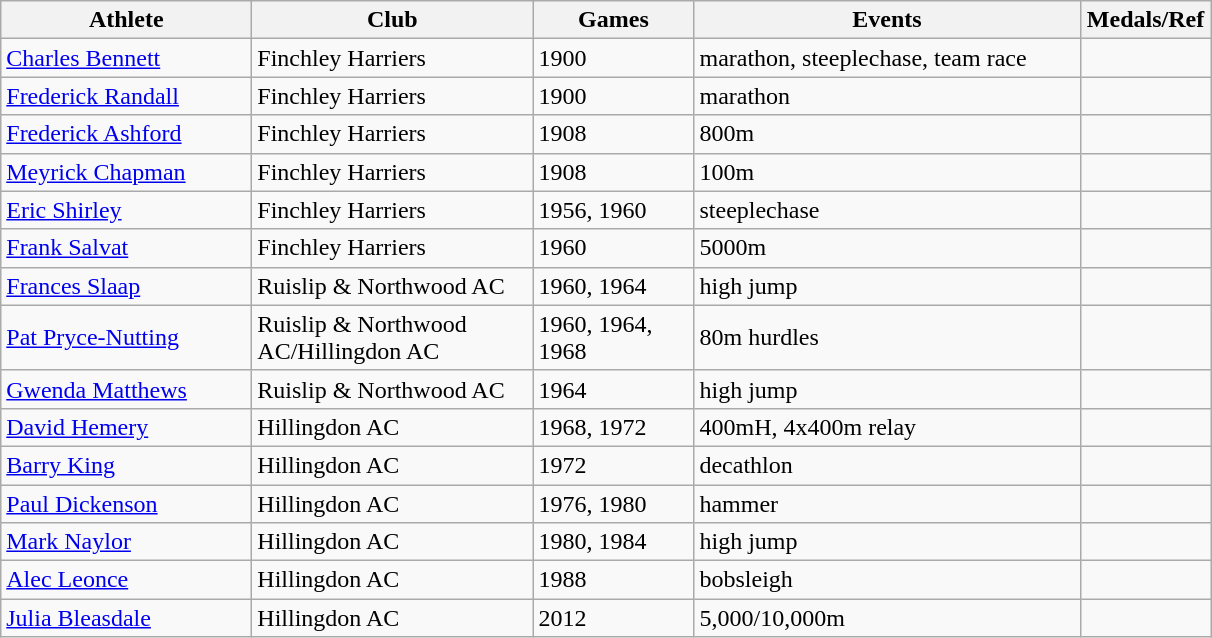<table class="wikitable">
<tr>
<th width=160>Athlete</th>
<th width=180>Club</th>
<th width=100>Games</th>
<th width=250>Events</th>
<th width=80>Medals/Ref</th>
</tr>
<tr>
<td><a href='#'>Charles Bennett</a></td>
<td>Finchley Harriers</td>
<td>1900</td>
<td>marathon, steeplechase, team race</td>
<td></td>
</tr>
<tr>
<td><a href='#'>Frederick Randall</a></td>
<td>Finchley Harriers</td>
<td>1900</td>
<td>marathon</td>
<td></td>
</tr>
<tr>
<td><a href='#'>Frederick Ashford</a></td>
<td>Finchley Harriers</td>
<td>1908</td>
<td>800m</td>
<td></td>
</tr>
<tr>
<td><a href='#'>Meyrick Chapman</a></td>
<td>Finchley Harriers</td>
<td>1908</td>
<td>100m</td>
<td></td>
</tr>
<tr>
<td><a href='#'>Eric Shirley</a></td>
<td>Finchley Harriers</td>
<td>1956, 1960</td>
<td>steeplechase</td>
<td></td>
</tr>
<tr>
<td><a href='#'>Frank Salvat</a></td>
<td>Finchley Harriers</td>
<td>1960</td>
<td>5000m</td>
<td></td>
</tr>
<tr>
<td><a href='#'>Frances Slaap</a></td>
<td>Ruislip & Northwood AC</td>
<td>1960, 1964</td>
<td>high jump</td>
<td></td>
</tr>
<tr>
<td><a href='#'>Pat Pryce-Nutting</a></td>
<td>Ruislip & Northwood AC/Hillingdon AC</td>
<td>1960, 1964, 1968</td>
<td>80m hurdles</td>
<td></td>
</tr>
<tr>
<td><a href='#'>Gwenda Matthews</a></td>
<td>Ruislip & Northwood AC</td>
<td>1964</td>
<td>high jump</td>
<td></td>
</tr>
<tr>
<td><a href='#'>David Hemery</a></td>
<td>Hillingdon AC</td>
<td>1968, 1972</td>
<td>400mH, 4x400m relay</td>
<td></td>
</tr>
<tr>
<td><a href='#'>Barry King</a></td>
<td>Hillingdon AC</td>
<td>1972</td>
<td>decathlon</td>
<td></td>
</tr>
<tr>
<td><a href='#'>Paul Dickenson</a></td>
<td>Hillingdon AC</td>
<td>1976, 1980</td>
<td>hammer</td>
<td></td>
</tr>
<tr>
<td><a href='#'>Mark Naylor</a></td>
<td>Hillingdon AC</td>
<td>1980, 1984</td>
<td>high jump</td>
<td></td>
</tr>
<tr>
<td><a href='#'>Alec Leonce</a></td>
<td>Hillingdon AC</td>
<td>1988</td>
<td>bobsleigh</td>
<td></td>
</tr>
<tr>
<td><a href='#'>Julia Bleasdale</a></td>
<td>Hillingdon AC</td>
<td>2012</td>
<td>5,000/10,000m</td>
<td></td>
</tr>
</table>
